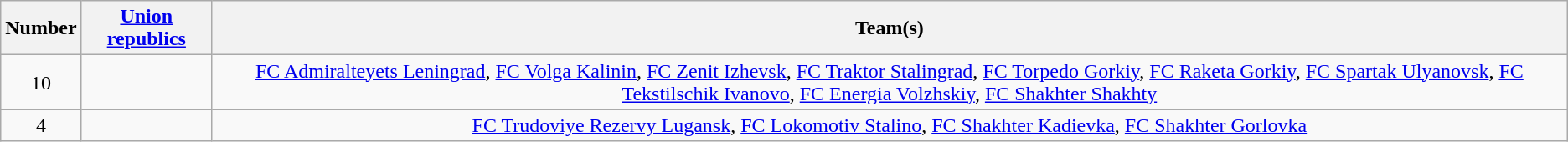<table class="wikitable" style="text-align:center">
<tr>
<th>Number</th>
<th><a href='#'>Union republics</a></th>
<th>Team(s)</th>
</tr>
<tr>
<td rowspan="1">10</td>
<td align="left"></td>
<td><a href='#'>FC Admiralteyets Leningrad</a>, <a href='#'>FC Volga Kalinin</a>, <a href='#'>FC Zenit Izhevsk</a>, <a href='#'>FC Traktor Stalingrad</a>, <a href='#'>FC Torpedo Gorkiy</a>, <a href='#'>FC Raketa Gorkiy</a>, <a href='#'>FC Spartak Ulyanovsk</a>, <a href='#'>FC Tekstilschik Ivanovo</a>, <a href='#'>FC Energia Volzhskiy</a>, <a href='#'>FC Shakhter Shakhty</a></td>
</tr>
<tr>
<td rowspan="1">4</td>
<td align="left"></td>
<td><a href='#'>FC Trudoviye Rezervy Lugansk</a>, <a href='#'>FC Lokomotiv Stalino</a>, <a href='#'>FC Shakhter Kadievka</a>, <a href='#'>FC Shakhter Gorlovka</a></td>
</tr>
</table>
